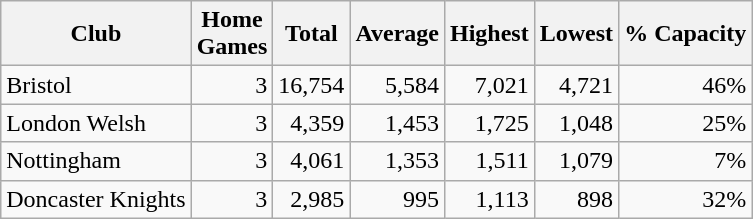<table class="wikitable sortable" style="text-align:right">
<tr>
<th>Club</th>
<th>Home<br>Games</th>
<th>Total</th>
<th>Average</th>
<th>Highest</th>
<th>Lowest</th>
<th>% Capacity</th>
</tr>
<tr>
<td style="text-align:left">Bristol</td>
<td>3</td>
<td>16,754</td>
<td>5,584</td>
<td>7,021</td>
<td>4,721</td>
<td>46%</td>
</tr>
<tr>
<td style="text-align:left">London Welsh</td>
<td>3</td>
<td>4,359</td>
<td>1,453</td>
<td>1,725</td>
<td>1,048</td>
<td>25%</td>
</tr>
<tr>
<td style="text-align:left">Nottingham</td>
<td>3</td>
<td>4,061</td>
<td>1,353</td>
<td>1,511</td>
<td>1,079</td>
<td>7%</td>
</tr>
<tr>
<td style="text-align:left">Doncaster Knights</td>
<td>3</td>
<td>2,985</td>
<td>995</td>
<td>1,113</td>
<td>898</td>
<td>32%</td>
</tr>
</table>
